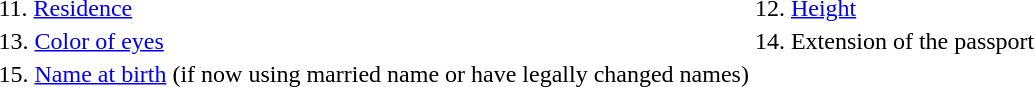<table>
<tr>
<td>11. <a href='#'>Residence</a></td>
<td>12. <a href='#'>Height</a></td>
</tr>
<tr>
<td>13. <a href='#'>Color of eyes</a>    </td>
<td>14. Extension of the passport</td>
</tr>
<tr>
<td>15. <a href='#'>Name at birth</a> (if now using married name or have legally changed names)</td>
</tr>
</table>
